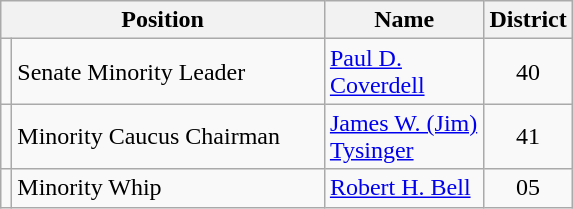<table class="wikitable">
<tr>
<th colspan=2 align=center>Position</th>
<th width="099" align=center>Name</th>
<th align=center>District</th>
</tr>
<tr>
<td></td>
<td width="201">Senate Minority Leader</td>
<td><a href='#'>Paul D. Coverdell</a></td>
<td align=center>40</td>
</tr>
<tr>
<td></td>
<td>Minority Caucus Chairman</td>
<td><a href='#'>James W. (Jim) Tysinger</a></td>
<td align=center>41</td>
</tr>
<tr>
<td></td>
<td>Minority Whip</td>
<td><a href='#'>Robert H. Bell</a></td>
<td align=center>05</td>
</tr>
</table>
